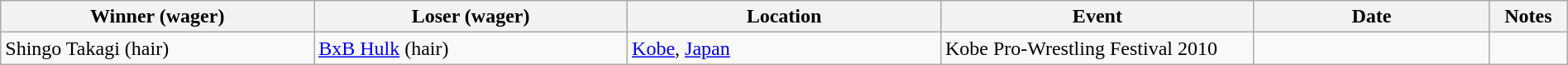<table class="wikitable sortable" width=100%>
<tr>
<th width=20%>Winner (wager)</th>
<th width=20%>Loser (wager)</th>
<th width=20%>Location</th>
<th width=20%>Event</th>
<th width=15%>Date</th>
<th width=5%>Notes</th>
</tr>
<tr>
<td>Shingo Takagi (hair)</td>
<td><a href='#'>BxB Hulk</a> (hair)</td>
<td><a href='#'>Kobe</a>, <a href='#'>Japan</a></td>
<td>Kobe Pro-Wrestling Festival 2010</td>
<td></td>
<td></td>
</tr>
</table>
